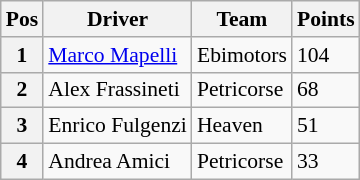<table class="wikitable" style="font-size: 90%">
<tr>
<th>Pos</th>
<th>Driver</th>
<th>Team</th>
<th>Points</th>
</tr>
<tr>
<th>1</th>
<td> <a href='#'>Marco Mapelli</a></td>
<td>Ebimotors</td>
<td>104</td>
</tr>
<tr>
<th>2</th>
<td> Alex Frassineti</td>
<td>Petricorse</td>
<td>68</td>
</tr>
<tr>
<th>3</th>
<td> Enrico Fulgenzi</td>
<td>Heaven</td>
<td>51</td>
</tr>
<tr>
<th>4</th>
<td> Andrea Amici</td>
<td>Petricorse</td>
<td>33</td>
</tr>
</table>
